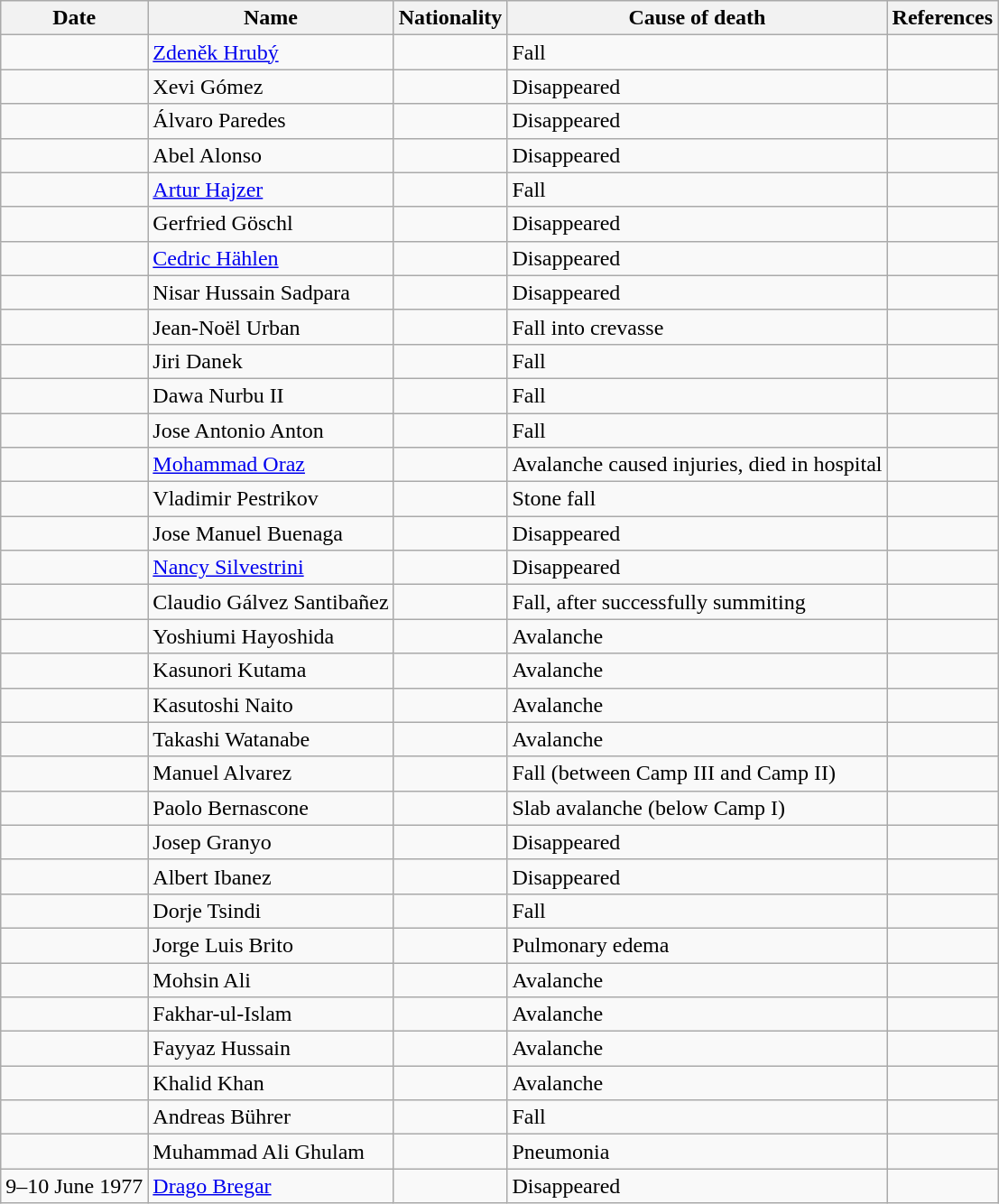<table class="wikitable sortable mw-collapsible">
<tr>
<th>Date</th>
<th>Name</th>
<th>Nationality</th>
<th>Cause of death</th>
<th>References</th>
</tr>
<tr>
<td></td>
<td><a href='#'>Zdeněk Hrubý</a></td>
<td></td>
<td>Fall</td>
<td></td>
</tr>
<tr>
<td></td>
<td>Xevi Gómez</td>
<td></td>
<td>Disappeared</td>
<td></td>
</tr>
<tr>
<td></td>
<td>Álvaro Paredes</td>
<td></td>
<td>Disappeared</td>
<td></td>
</tr>
<tr>
<td></td>
<td>Abel Alonso</td>
<td></td>
<td>Disappeared</td>
<td></td>
</tr>
<tr>
<td></td>
<td><a href='#'>Artur Hajzer</a></td>
<td></td>
<td>Fall</td>
<td></td>
</tr>
<tr>
<td></td>
<td>Gerfried Göschl</td>
<td></td>
<td>Disappeared</td>
<td></td>
</tr>
<tr>
<td></td>
<td><a href='#'>Cedric Hählen</a></td>
<td></td>
<td>Disappeared</td>
<td></td>
</tr>
<tr>
<td></td>
<td>Nisar Hussain Sadpara</td>
<td></td>
<td>Disappeared</td>
<td></td>
</tr>
<tr>
<td></td>
<td>Jean-Noël Urban</td>
<td></td>
<td>Fall into crevasse</td>
<td></td>
</tr>
<tr>
<td></td>
<td>Jiri Danek</td>
<td></td>
<td>Fall</td>
<td></td>
</tr>
<tr>
<td></td>
<td>Dawa Nurbu II</td>
<td></td>
<td>Fall</td>
<td></td>
</tr>
<tr>
<td></td>
<td>Jose Antonio Anton</td>
<td></td>
<td>Fall</td>
<td></td>
</tr>
<tr>
<td></td>
<td><a href='#'>Mohammad Oraz</a></td>
<td></td>
<td>Avalanche caused injuries, died in hospital</td>
<td></td>
</tr>
<tr>
<td></td>
<td>Vladimir Pestrikov</td>
<td></td>
<td>Stone fall</td>
<td></td>
</tr>
<tr>
<td></td>
<td>Jose Manuel Buenaga</td>
<td></td>
<td>Disappeared</td>
<td></td>
</tr>
<tr>
<td></td>
<td><a href='#'>Nancy Silvestrini</a></td>
<td></td>
<td>Disappeared</td>
<td></td>
</tr>
<tr>
<td></td>
<td>Claudio Gálvez Santibañez</td>
<td></td>
<td>Fall, after successfully summiting</td>
<td></td>
</tr>
<tr>
<td></td>
<td>Yoshiumi Hayoshida</td>
<td></td>
<td>Avalanche</td>
<td></td>
</tr>
<tr>
<td></td>
<td>Kasunori Kutama</td>
<td></td>
<td>Avalanche</td>
<td></td>
</tr>
<tr>
<td></td>
<td>Kasutoshi Naito</td>
<td></td>
<td>Avalanche</td>
<td></td>
</tr>
<tr>
<td></td>
<td>Takashi Watanabe</td>
<td></td>
<td>Avalanche</td>
<td></td>
</tr>
<tr>
<td></td>
<td>Manuel Alvarez</td>
<td></td>
<td>Fall (between Camp III and Camp II)</td>
<td></td>
</tr>
<tr>
<td></td>
<td>Paolo Bernascone</td>
<td></td>
<td>Slab avalanche (below Camp I)</td>
<td></td>
</tr>
<tr>
<td></td>
<td>Josep Granyo</td>
<td></td>
<td>Disappeared</td>
<td></td>
</tr>
<tr>
<td></td>
<td>Albert Ibanez</td>
<td></td>
<td>Disappeared</td>
<td></td>
</tr>
<tr>
<td></td>
<td>Dorje Tsindi</td>
<td></td>
<td>Fall</td>
<td></td>
</tr>
<tr>
<td></td>
<td>Jorge Luis Brito</td>
<td></td>
<td>Pulmonary edema</td>
<td></td>
</tr>
<tr>
<td></td>
<td>Mohsin Ali</td>
<td></td>
<td>Avalanche</td>
<td></td>
</tr>
<tr>
<td></td>
<td>Fakhar-ul-Islam</td>
<td></td>
<td>Avalanche</td>
<td></td>
</tr>
<tr>
<td></td>
<td>Fayyaz Hussain</td>
<td></td>
<td>Avalanche</td>
<td></td>
</tr>
<tr>
<td></td>
<td>Khalid Khan</td>
<td></td>
<td>Avalanche</td>
<td></td>
</tr>
<tr>
<td></td>
<td>Andreas Bührer</td>
<td></td>
<td>Fall</td>
<td></td>
</tr>
<tr>
<td></td>
<td>Muhammad Ali Ghulam</td>
<td></td>
<td>Pneumonia</td>
<td></td>
</tr>
<tr>
<td>9–10 June 1977</td>
<td><a href='#'>Drago Bregar</a></td>
<td></td>
<td>Disappeared</td>
<td></td>
</tr>
</table>
